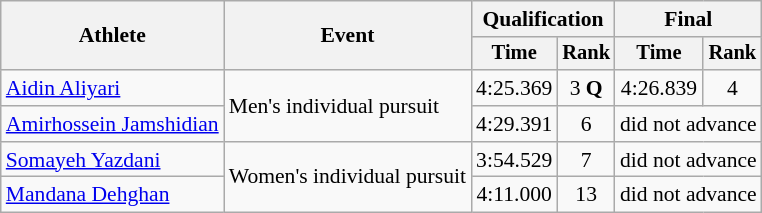<table class="wikitable" style="font-size:90%;">
<tr>
<th rowspan=2>Athlete</th>
<th rowspan=2>Event</th>
<th colspan=2>Qualification</th>
<th colspan=2>Final</th>
</tr>
<tr style="font-size:95%">
<th>Time</th>
<th>Rank</th>
<th>Time</th>
<th>Rank</th>
</tr>
<tr align=center>
<td align=left><a href='#'>Aidin Aliyari</a></td>
<td align=left rowspan=2>Men's individual pursuit</td>
<td>4:25.369</td>
<td>3 <strong>Q</strong></td>
<td>4:26.839</td>
<td>4</td>
</tr>
<tr align=center>
<td align=left><a href='#'>Amirhossein Jamshidian</a></td>
<td>4:29.391</td>
<td>6</td>
<td colspan=2>did not advance</td>
</tr>
<tr align=center>
<td align=left><a href='#'>Somayeh Yazdani</a></td>
<td align=left rowspan=2>Women's individual pursuit</td>
<td>3:54.529</td>
<td>7</td>
<td colspan=2>did not advance</td>
</tr>
<tr align=center>
<td align=left><a href='#'>Mandana Dehghan</a></td>
<td>4:11.000</td>
<td>13</td>
<td colspan=2>did not advance</td>
</tr>
</table>
